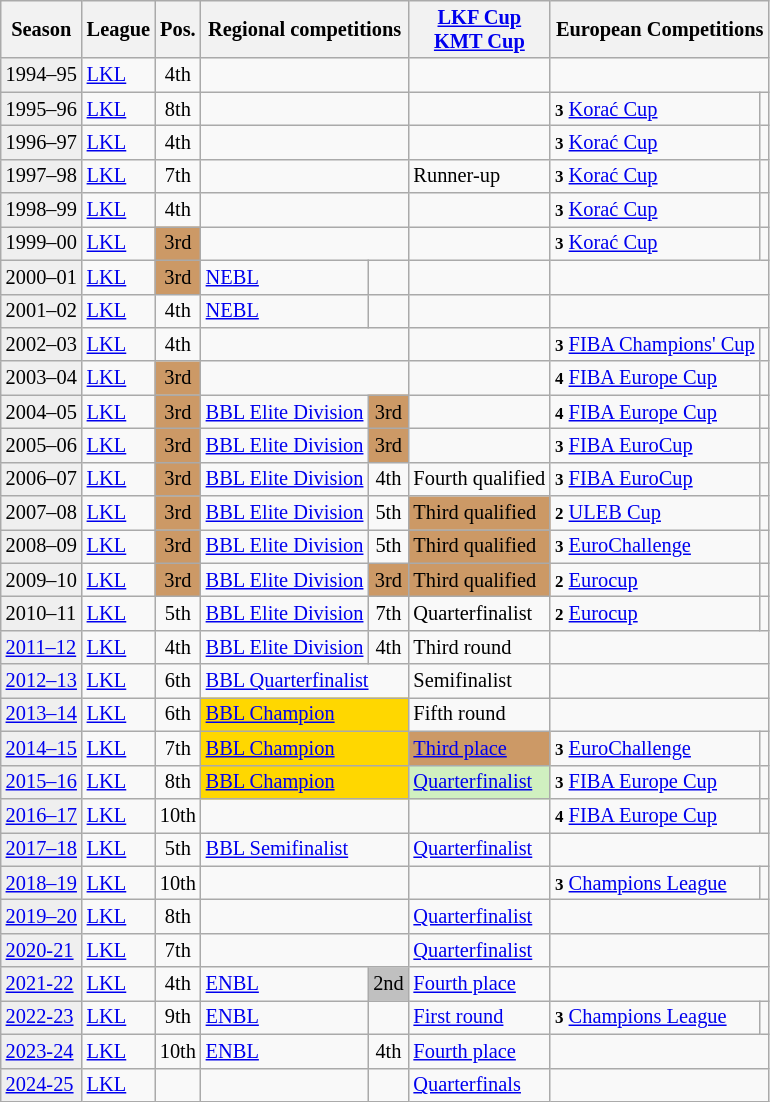<table class="wikitable" style="font-size:85%">
<tr>
<th>Season</th>
<th>League</th>
<th>Pos.</th>
<th colspan=2>Regional competitions</th>
<th><a href='#'>LKF Cup</a><br><a href='#'>KMT Cup</a></th>
<th colspan=2>European Competitions</th>
</tr>
<tr>
<td style="background:#efefef;">1994–95</td>
<td><a href='#'>LKL</a></td>
<td align="center">4th</td>
<td colspan=2></td>
<td></td>
<td colspan=2></td>
</tr>
<tr>
<td style="background:#efefef;">1995–96</td>
<td><a href='#'>LKL</a></td>
<td align="center">8th</td>
<td colspan=2></td>
<td></td>
<td><small><strong>3</strong></small> <a href='#'>Korać Cup</a></td>
<td align=center></td>
</tr>
<tr>
<td style="background:#efefef;">1996–97</td>
<td><a href='#'>LKL</a></td>
<td align="center">4th</td>
<td colspan=2></td>
<td></td>
<td><small><strong>3</strong></small> <a href='#'>Korać Cup</a></td>
<td align=center></td>
</tr>
<tr>
<td style="background:#efefef;">1997–98</td>
<td><a href='#'>LKL</a></td>
<td align="center">7th</td>
<td colspan=2></td>
<td>Runner-up</td>
<td><small><strong>3</strong></small> <a href='#'>Korać Cup</a></td>
<td align=center></td>
</tr>
<tr>
<td style="background:#efefef;">1998–99</td>
<td><a href='#'>LKL</a></td>
<td align="center">4th</td>
<td colspan=2></td>
<td></td>
<td><small><strong>3</strong></small> <a href='#'>Korać Cup</a></td>
<td align=center></td>
</tr>
<tr>
<td style="background:#efefef;">1999–00</td>
<td><a href='#'>LKL</a></td>
<td align="center" bgcolor=#CC9966>3rd</td>
<td colspan=2></td>
<td></td>
<td><small><strong>3</strong></small> <a href='#'>Korać Cup</a></td>
<td align=center></td>
</tr>
<tr>
<td style="background:#efefef;">2000–01</td>
<td><a href='#'>LKL</a></td>
<td align="center" bgcolor=#CC9966>3rd</td>
<td><a href='#'>NEBL</a></td>
<td align="center"></td>
<td></td>
<td colspan=2></td>
</tr>
<tr>
<td style="background:#efefef;">2001–02</td>
<td><a href='#'>LKL</a></td>
<td align="center">4th</td>
<td><a href='#'>NEBL</a></td>
<td align="center"></td>
<td></td>
<td colspan=2></td>
</tr>
<tr>
<td style="background:#efefef;">2002–03</td>
<td><a href='#'>LKL</a></td>
<td align="center">4th</td>
<td colspan=2></td>
<td></td>
<td><small><strong>3</strong></small> <a href='#'>FIBA Champions' Cup</a></td>
<td align=center></td>
</tr>
<tr>
<td style="background:#efefef;">2003–04</td>
<td><a href='#'>LKL</a></td>
<td align="center" bgcolor=#CC9966>3rd</td>
<td colspan=2></td>
<td></td>
<td><small><strong>4</strong></small> <a href='#'>FIBA Europe Cup</a></td>
<td align=center></td>
</tr>
<tr>
<td style="background:#efefef;">2004–05</td>
<td><a href='#'>LKL</a></td>
<td align="center" bgcolor=#CC9966>3rd</td>
<td><a href='#'>BBL Elite Division</a></td>
<td align="center" bgcolor=#cc9966>3rd</td>
<td></td>
<td><small><strong>4</strong></small> <a href='#'>FIBA Europe Cup</a></td>
<td align=center></td>
</tr>
<tr>
<td style="background:#efefef;">2005–06</td>
<td><a href='#'>LKL</a></td>
<td align="center" bgcolor=#CC9966>3rd</td>
<td><a href='#'>BBL Elite Division</a></td>
<td align="center" bgcolor=#cc9966>3rd</td>
<td></td>
<td><small><strong>3</strong></small> <a href='#'>FIBA EuroCup</a></td>
<td align=center></td>
</tr>
<tr>
<td style="background:#efefef;">2006–07</td>
<td><a href='#'>LKL</a></td>
<td align="center" bgcolor=#CC9966>3rd</td>
<td><a href='#'>BBL Elite Division</a></td>
<td align="center">4th</td>
<td>Fourth qualified</td>
<td><small><strong>3</strong></small> <a href='#'>FIBA EuroCup</a></td>
<td align=center></td>
</tr>
<tr>
<td style="background:#efefef;">2007–08</td>
<td><a href='#'>LKL</a></td>
<td align="center" bgcolor=#CC9966>3rd</td>
<td><a href='#'>BBL Elite Division</a></td>
<td align="center">5th</td>
<td style="background:#cc9966;">Third qualified</td>
<td><small><strong>2</strong></small> <a href='#'>ULEB Cup</a></td>
<td align=center></td>
</tr>
<tr>
<td style="background:#efefef;">2008–09</td>
<td><a href='#'>LKL</a></td>
<td align="center" bgcolor=#CC9966>3rd</td>
<td><a href='#'>BBL Elite Division</a></td>
<td align="center">5th</td>
<td style="background:#cc9966;">Third qualified</td>
<td><small><strong>3</strong></small> <a href='#'>EuroChallenge</a></td>
<td align=center></td>
</tr>
<tr>
<td style="background:#efefef;">2009–10</td>
<td><a href='#'>LKL</a></td>
<td align="center" bgcolor=#CC9966>3rd</td>
<td><a href='#'>BBL Elite Division</a></td>
<td align="center" bgcolor=#cc9966>3rd</td>
<td style="background:#cc9966;">Third qualified</td>
<td><small><strong>2</strong></small> <a href='#'>Eurocup</a></td>
<td align=center></td>
</tr>
<tr>
<td style="background:#efefef;">2010–11</td>
<td><a href='#'>LKL</a></td>
<td align="center">5th</td>
<td><a href='#'>BBL Elite Division</a></td>
<td align="center">7th</td>
<td>Quarterfinalist</td>
<td><small><strong>2</strong></small> <a href='#'>Eurocup</a></td>
<td align=center></td>
</tr>
<tr>
<td style="background:#efefef;"><a href='#'>2011–12</a></td>
<td><a href='#'>LKL</a></td>
<td align="center">4th</td>
<td><a href='#'>BBL Elite Division</a></td>
<td align="center">4th</td>
<td>Third round</td>
<td colspan=2></td>
</tr>
<tr>
<td style="background:#efefef;"><a href='#'>2012–13</a></td>
<td><a href='#'>LKL</a></td>
<td align="center">6th</td>
<td colspan=2><a href='#'>BBL Quarterfinalist</a></td>
<td>Semifinalist</td>
<td colspan=2></td>
</tr>
<tr>
<td style="background:#efefef;"><a href='#'>2013–14</a></td>
<td><a href='#'>LKL</a></td>
<td align="center">6th</td>
<td colspan=2 style="background:gold"><a href='#'>BBL Champion</a></td>
<td>Fifth round</td>
<td colspan=2></td>
</tr>
<tr>
<td style="background:#efefef;"><a href='#'>2014–15</a></td>
<td><a href='#'>LKL</a></td>
<td align="center">7th</td>
<td colspan=2 style="background:gold"><a href='#'>BBL Champion</a></td>
<td style="background:#cc9966;"><a href='#'>Third place</a></td>
<td><small><strong>3</strong></small> <a href='#'>EuroChallenge</a></td>
<td align=center></td>
</tr>
<tr>
<td style="background:#efefef;"><a href='#'>2015–16</a></td>
<td><a href='#'>LKL</a></td>
<td align="center">8th</td>
<td colspan=2 style="background:gold"><a href='#'>BBL Champion</a></td>
<td style="background:#D0F0C0;"><a href='#'>Quarterfinalist</a></td>
<td><small><strong>3</strong></small> <a href='#'>FIBA Europe Cup</a></td>
<td align=center></td>
</tr>
<tr>
<td style="background:#efefef;"><a href='#'>2016–17</a></td>
<td><a href='#'>LKL</a></td>
<td align="center">10th</td>
<td colspan=2></td>
<td></td>
<td><small><strong>4</strong></small> <a href='#'>FIBA Europe Cup</a></td>
<td align=center></td>
</tr>
<tr>
<td style="background:#efefef;"><a href='#'>2017–18</a></td>
<td><a href='#'>LKL</a></td>
<td align="center">5th</td>
<td colspan=2><a href='#'>BBL Semifinalist</a></td>
<td><a href='#'>Quarterfinalist</a></td>
<td colspan=2></td>
</tr>
<tr>
<td style="background:#efefef;"><a href='#'>2018–19</a></td>
<td><a href='#'>LKL</a></td>
<td align="center">10th</td>
<td colspan=2></td>
<td></td>
<td><small><strong>3</strong></small> <a href='#'>Champions League</a></td>
<td align=center></td>
</tr>
<tr>
<td style="background:#efefef;"><a href='#'>2019–20</a></td>
<td><a href='#'>LKL</a></td>
<td align="center">8th</td>
<td colspan=2></td>
<td><a href='#'>Quarterfinalist</a></td>
<td colspan=2></td>
</tr>
<tr>
<td style="background:#efefef;"><a href='#'>2020-21</a></td>
<td><a href='#'>LKL</a></td>
<td align="center">7th</td>
<td colspan=2></td>
<td><a href='#'>Quarterfinalist</a></td>
<td colspan=2></td>
</tr>
<tr>
<td style="background:#efefef;"><a href='#'>2021-22</a></td>
<td><a href='#'>LKL</a></td>
<td align="center">4th</td>
<td><a href='#'>ENBL</a></td>
<td bgcolor=silver>2nd</td>
<td><a href='#'>Fourth place</a></td>
<td colspan=2></td>
</tr>
<tr>
<td style="background:#efefef;"><a href='#'>2022-23</a></td>
<td><a href='#'>LKL</a></td>
<td align="center">9th</td>
<td><a href='#'>ENBL</a></td>
<td align=center></td>
<td><a href='#'>First round</a></td>
<td><small><strong>3</strong></small> <a href='#'>Champions League</a></td>
<td align=center></td>
</tr>
<tr>
<td style="background:#efefef;"><a href='#'>2023-24</a></td>
<td><a href='#'>LKL</a></td>
<td align="center">10th</td>
<td><a href='#'>ENBL</a></td>
<td align=center>4th</td>
<td><a href='#'>Fourth place</a></td>
<td colspan=2></td>
</tr>
<tr>
<td style="background:#efefef;"><a href='#'>2024-25</a></td>
<td><a href='#'>LKL</a></td>
<td align="center"></td>
<td></td>
<td align=center></td>
<td><a href='#'>Quarterfinals</a></td>
<td colspan=2></td>
</tr>
</table>
